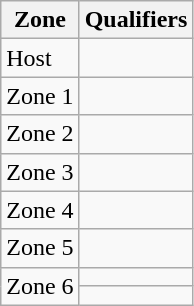<table class=wikitable>
<tr>
<th>Zone</th>
<th>Qualifiers</th>
</tr>
<tr>
<td>Host</td>
<td></td>
</tr>
<tr>
<td>Zone 1</td>
<td></td>
</tr>
<tr>
<td>Zone 2</td>
<td></td>
</tr>
<tr>
<td>Zone 3</td>
<td></td>
</tr>
<tr>
<td>Zone 4</td>
<td></td>
</tr>
<tr>
<td>Zone 5</td>
<td></td>
</tr>
<tr>
<td rowspan="2">Zone 6</td>
<td></td>
</tr>
<tr>
<td></td>
</tr>
</table>
